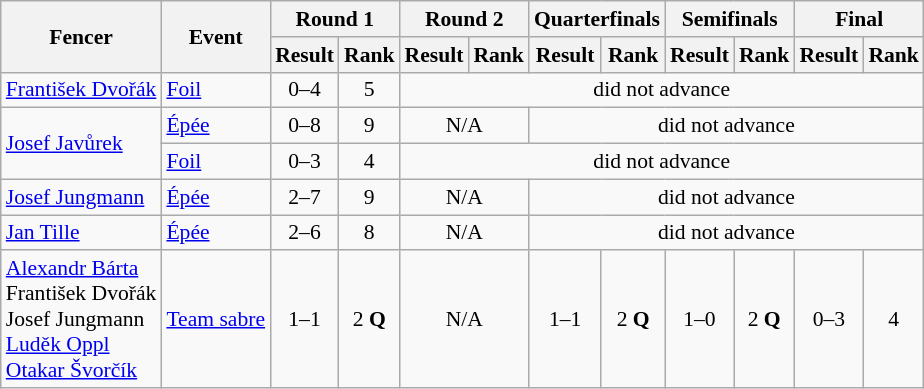<table class=wikitable style="font-size:90%">
<tr>
<th rowspan=2>Fencer</th>
<th rowspan=2>Event</th>
<th colspan=2>Round 1</th>
<th colspan=2>Round 2</th>
<th colspan=2>Quarterfinals</th>
<th colspan=2>Semifinals</th>
<th colspan=2>Final</th>
</tr>
<tr>
<th>Result</th>
<th>Rank</th>
<th>Result</th>
<th>Rank</th>
<th>Result</th>
<th>Rank</th>
<th>Result</th>
<th>Rank</th>
<th>Result</th>
<th>Rank</th>
</tr>
<tr>
<td><a href='#'>František Dvořák</a></td>
<td><a href='#'>Foil</a></td>
<td align=center>0–4</td>
<td align=center>5</td>
<td align=center colspan=8>did not advance</td>
</tr>
<tr>
<td rowspan=2><a href='#'>Josef Javůrek</a></td>
<td><a href='#'>Épée</a></td>
<td align=center>0–8</td>
<td align=center>9</td>
<td align=center colspan=2>N/A</td>
<td align=center colspan=6>did not advance</td>
</tr>
<tr>
<td><a href='#'>Foil</a></td>
<td align=center>0–3</td>
<td align=center>4</td>
<td align=center colspan=8>did not advance</td>
</tr>
<tr>
<td><a href='#'>Josef Jungmann</a></td>
<td><a href='#'>Épée</a></td>
<td align=center>2–7</td>
<td align=center>9</td>
<td align=center colspan=2>N/A</td>
<td align=center colspan=6>did not advance</td>
</tr>
<tr>
<td><a href='#'>Jan Tille</a></td>
<td><a href='#'>Épée</a></td>
<td align=center>2–6</td>
<td align=center>8</td>
<td align=center colspan=2>N/A</td>
<td align=center colspan=6>did not advance</td>
</tr>
<tr>
<td><a href='#'>Alexandr Bárta</a> <br> František Dvořák <br> Josef Jungmann <br> <a href='#'>Luděk Oppl</a> <br> <a href='#'>Otakar Švorčík</a></td>
<td><a href='#'>Team sabre</a></td>
<td align=center>1–1</td>
<td align=center>2 <strong>Q</strong></td>
<td align=center colspan=2>N/A</td>
<td align=center>1–1</td>
<td align=center>2 <strong>Q</strong></td>
<td align=center>1–0</td>
<td align=center>2 <strong>Q</strong></td>
<td align=center>0–3</td>
<td align=center>4</td>
</tr>
</table>
